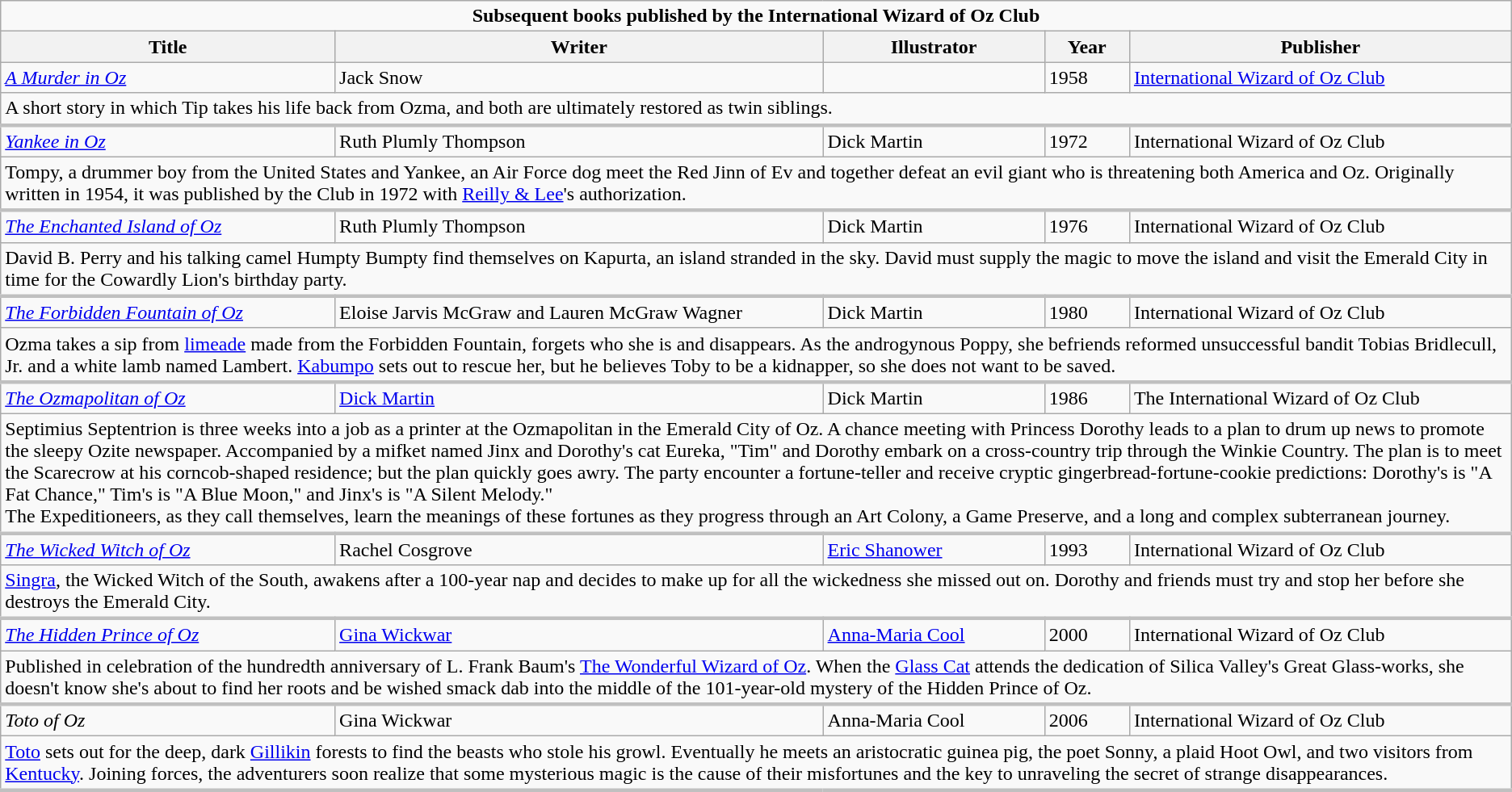<table class="wikitable">
<tr>
<td colspan="6" style="text-align:center;"><strong>Subsequent books published by the International Wizard of Oz Club</strong></td>
</tr>
<tr>
<th>Title</th>
<th>Writer</th>
<th>Illustrator</th>
<th>Year</th>
<th>Publisher</th>
</tr>
<tr>
<td><em><a href='#'>A Murder in Oz</a></em></td>
<td>Jack Snow</td>
<td></td>
<td>1958</td>
<td><a href='#'>International Wizard of Oz Club</a></td>
</tr>
<tr style="border-bottom: 3px solid silver;">
<td colspan="5">A short story in which Tip takes his life back from Ozma, and both are ultimately restored as twin siblings.</td>
</tr>
<tr>
<td><em><a href='#'>Yankee in Oz</a></em></td>
<td>Ruth Plumly Thompson</td>
<td>Dick Martin</td>
<td>1972</td>
<td>International Wizard of Oz Club</td>
</tr>
<tr style="border-bottom: 3px solid silver;">
<td colspan="5">Tompy, a drummer boy from the United States and Yankee, an Air Force dog meet the Red Jinn of Ev and together defeat an evil giant who is threatening both America and Oz. Originally written in 1954, it was published by the Club in 1972 with <a href='#'>Reilly & Lee</a>'s authorization.</td>
</tr>
<tr>
<td><em><a href='#'>The Enchanted Island of Oz</a></em></td>
<td>Ruth Plumly Thompson</td>
<td>Dick Martin</td>
<td>1976</td>
<td>International Wizard of Oz Club</td>
</tr>
<tr style="border-bottom: 3px solid silver;">
<td colspan="5">David B. Perry and his talking camel Humpty Bumpty find themselves on Kapurta, an island stranded in the sky. David must supply the magic to move the island and visit the Emerald City in time for the Cowardly Lion's birthday party.</td>
</tr>
<tr>
<td><em><a href='#'>The Forbidden Fountain of Oz</a></em></td>
<td>Eloise Jarvis McGraw and Lauren McGraw Wagner</td>
<td>Dick Martin</td>
<td>1980</td>
<td>International Wizard of Oz Club</td>
</tr>
<tr style="border-bottom: 3px solid silver;">
<td colspan="5">Ozma takes a sip from <a href='#'>limeade</a> made from the Forbidden Fountain, forgets who she is and disappears. As the androgynous Poppy, she befriends reformed unsuccessful bandit Tobias Bridlecull, Jr. and a white lamb named Lambert.  <a href='#'>Kabumpo</a> sets out to rescue her, but he believes Toby to be a kidnapper, so she does not want to be saved.</td>
</tr>
<tr>
<td><em><a href='#'>The Ozmapolitan of Oz</a></em></td>
<td><a href='#'>Dick Martin</a></td>
<td>Dick Martin</td>
<td>1986</td>
<td>The International Wizard of Oz Club</td>
</tr>
<tr style="border-bottom: 3px solid silver;">
<td colspan="5">Septimius Septentrion is three weeks into a job as a printer at the Ozmapolitan in the Emerald City of Oz. A chance meeting with Princess Dorothy leads to a plan to drum up news to promote the sleepy Ozite newspaper. Accompanied by a mifket named Jinx and Dorothy's cat Eureka, "Tim" and Dorothy embark on a cross-country trip through the Winkie Country. The plan is to meet the Scarecrow at his corncob-shaped residence; but the plan quickly goes awry. The party encounter a fortune-teller and receive cryptic gingerbread-fortune-cookie predictions: Dorothy's is "A Fat Chance," Tim's is "A Blue Moon," and Jinx's is "A Silent Melody."<br>The Expeditioneers, as they call themselves, learn the meanings of these fortunes as they progress through an Art Colony, a Game Preserve, and a long and complex subterranean journey.</td>
</tr>
<tr>
<td><em><a href='#'>The Wicked Witch of Oz</a></em></td>
<td>Rachel Cosgrove</td>
<td><a href='#'>Eric Shanower</a></td>
<td>1993</td>
<td>International Wizard of Oz Club</td>
</tr>
<tr style="border-bottom: 3px solid silver;">
<td colspan="5"><a href='#'>Singra</a>, the Wicked Witch of the South, awakens after a 100-year nap and decides to make up for all the wickedness she missed out on. Dorothy and friends must try and stop her before she destroys the Emerald City.</td>
</tr>
<tr>
<td><em><a href='#'>The Hidden Prince of Oz</a></em></td>
<td><a href='#'>Gina Wickwar</a></td>
<td><a href='#'>Anna-Maria Cool</a></td>
<td>2000</td>
<td>International Wizard of Oz Club</td>
</tr>
<tr style="border-bottom: 3px solid silver;">
<td colspan="5">Published in celebration of the hundredth anniversary of L. Frank Baum's <a href='#'>The Wonderful Wizard of Oz</a>. When the <a href='#'>Glass Cat</a> attends the dedication of Silica Valley's Great Glass-works, she doesn't know she's about to find her roots and be wished smack dab into the middle of the 101-year-old mystery of the Hidden Prince of Oz.</td>
</tr>
<tr>
<td><em>Toto of Oz</em></td>
<td>Gina Wickwar</td>
<td>Anna-Maria Cool</td>
<td>2006</td>
<td>International Wizard of Oz Club</td>
</tr>
<tr style="border-bottom: 3px solid silver;">
<td colspan="5"><a href='#'>Toto</a> sets out for the deep, dark <a href='#'>Gillikin</a> forests to find the beasts who stole his growl. Eventually he meets an aristocratic guinea pig, the poet Sonny, a plaid Hoot Owl, and two visitors from <a href='#'>Kentucky</a>. Joining forces, the adventurers soon realize that some mysterious magic is the cause of their misfortunes and the key to unraveling the secret of strange disappearances.</td>
</tr>
</table>
